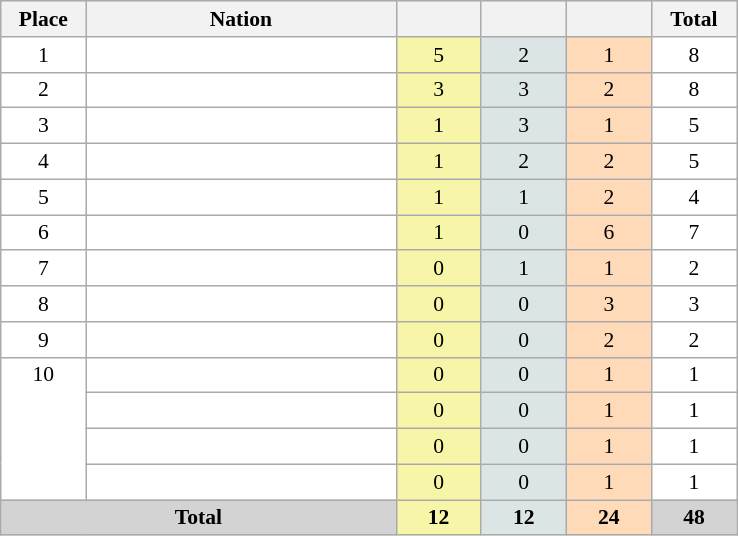<table class=wikitable style="border:1px solid #AAAAAA;font-size:90%">
<tr bgcolor="#EFEFEF">
<th width=50>Place</th>
<th width=200>Nation</th>
<th width=50></th>
<th width=50></th>
<th width=50></th>
<th width=50>Total</th>
</tr>
<tr align="center" valign="top" bgcolor="#FFFFFF">
<td>1</td>
<td align="left"></td>
<td style="background:#F7F6A8;">5</td>
<td style="background:#DCE5E5;">2</td>
<td style="background:#FFDAB9;">1</td>
<td>8</td>
</tr>
<tr align="center" valign="top" bgcolor="#FFFFFF">
<td>2</td>
<td align="left"></td>
<td style="background:#F7F6A8;">3</td>
<td style="background:#DCE5E5;">3</td>
<td style="background:#FFDAB9;">2</td>
<td>8</td>
</tr>
<tr align="center" valign="top" bgcolor="#FFFFFF">
<td>3</td>
<td align="left"></td>
<td style="background:#F7F6A8;">1</td>
<td style="background:#DCE5E5;">3</td>
<td style="background:#FFDAB9;">1</td>
<td>5</td>
</tr>
<tr align="center" valign="top" bgcolor="#FFFFFF">
<td>4</td>
<td align="left"></td>
<td style="background:#F7F6A8;">1</td>
<td style="background:#DCE5E5;">2</td>
<td style="background:#FFDAB9;">2</td>
<td>5</td>
</tr>
<tr align="center" valign="top" bgcolor="#FFFFFF">
<td>5</td>
<td align="left"></td>
<td style="background:#F7F6A8;">1</td>
<td style="background:#DCE5E5;">1</td>
<td style="background:#FFDAB9;">2</td>
<td>4</td>
</tr>
<tr align="center" valign="top" bgcolor="#FFFFFF">
<td>6</td>
<td align="left"></td>
<td style="background:#F7F6A8;">1</td>
<td style="background:#DCE5E5;">0</td>
<td style="background:#FFDAB9;">6</td>
<td>7</td>
</tr>
<tr align="center" valign="top" bgcolor="#FFFFFF">
<td>7</td>
<td align="left"></td>
<td style="background:#F7F6A8;">0</td>
<td style="background:#DCE5E5;">1</td>
<td style="background:#FFDAB9;">1</td>
<td>2</td>
</tr>
<tr align="center" valign="top" bgcolor="#FFFFFF">
<td>8</td>
<td align="left"></td>
<td style="background:#F7F6A8;">0</td>
<td style="background:#DCE5E5;">0</td>
<td style="background:#FFDAB9;">3</td>
<td>3</td>
</tr>
<tr align="center" valign="top" bgcolor="#FFFFFF">
<td>9</td>
<td align="left"></td>
<td style="background:#F7F6A8;">0</td>
<td style="background:#DCE5E5;">0</td>
<td style="background:#FFDAB9;">2</td>
<td>2</td>
</tr>
<tr align="center" valign="top" bgcolor="#FFFFFF">
<td rowspan="4" valign="center">10</td>
<td align="left"></td>
<td style="background:#F7F6A8;">0</td>
<td style="background:#DCE5E5;">0</td>
<td style="background:#FFDAB9;">1</td>
<td>1</td>
</tr>
<tr align="center" valign="top" bgcolor="#FFFFFF">
<td align="left"></td>
<td style="background:#F7F6A8;">0</td>
<td style="background:#DCE5E5;">0</td>
<td style="background:#FFDAB9;">1</td>
<td>1</td>
</tr>
<tr align="center" valign="top" bgcolor="#FFFFFF">
<td align="left"></td>
<td style="background:#F7F6A8;">0</td>
<td style="background:#DCE5E5;">0</td>
<td style="background:#FFDAB9;">1</td>
<td>1</td>
</tr>
<tr align="center" valign="top" bgcolor="#FFFFFF">
<td align="left"></td>
<td style="background:#F7F6A8;">0</td>
<td style="background:#DCE5E5;">0</td>
<td style="background:#FFDAB9;">1</td>
<td>1</td>
</tr>
<tr align="center">
<td colspan="2" bgcolor=D3D3D3><strong>Total</strong></td>
<td style="background:#F7F6A8;"><strong>12</strong></td>
<td style="background:#DCE5E5;"><strong>12</strong></td>
<td style="background:#FFDAB9;"><strong>24</strong></td>
<td bgcolor=D3D3D3><strong>48</strong></td>
</tr>
</table>
